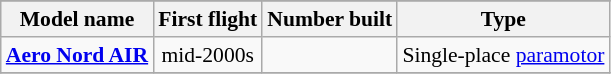<table class="wikitable" align=center style="font-size:90%;">
<tr>
</tr>
<tr style="background:#efefef;">
<th>Model name</th>
<th>First flight</th>
<th>Number built</th>
<th>Type</th>
</tr>
<tr>
<td align=left><strong><a href='#'>Aero Nord AIR</a></strong></td>
<td align=center>mid-2000s</td>
<td align=center></td>
<td align=left>Single-place <a href='#'>paramotor</a></td>
</tr>
<tr>
</tr>
</table>
